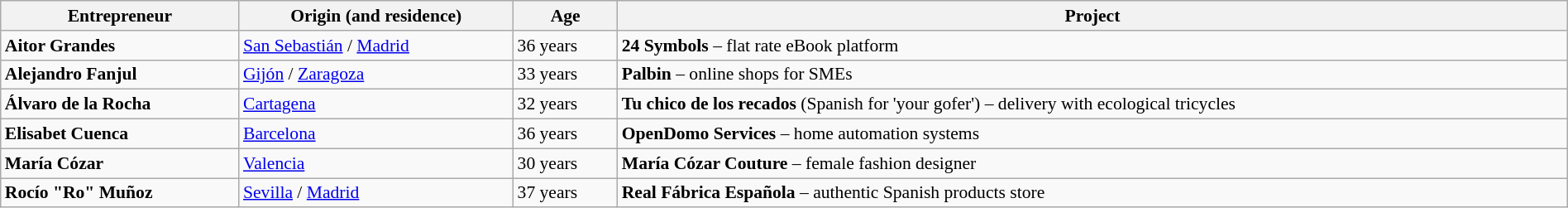<table class="wikitable" style="font-size:90%; width:100%;">
<tr>
<th>Entrepreneur</th>
<th>Origin (and residence)</th>
<th>Age</th>
<th>Project</th>
</tr>
<tr>
<td><strong>Aitor Grandes</strong></td>
<td><a href='#'>San Sebastián</a> /  <a href='#'>Madrid</a></td>
<td>36 years</td>
<td><strong>24 Symbols</strong> – flat rate eBook platform</td>
</tr>
<tr>
<td><strong>Alejandro Fanjul</strong></td>
<td><a href='#'>Gijón</a> /  <a href='#'>Zaragoza</a></td>
<td>33 years</td>
<td><strong>Palbin</strong> – online shops for SMEs</td>
</tr>
<tr>
<td><strong>Álvaro de la Rocha</strong></td>
<td><a href='#'>Cartagena</a></td>
<td>32 years</td>
<td><strong>Tu chico de los recados</strong> (Spanish for 'your gofer') – delivery with ecological tricycles</td>
</tr>
<tr>
<td><strong>Elisabet Cuenca</strong></td>
<td><a href='#'>Barcelona</a></td>
<td>36 years</td>
<td><strong>OpenDomo Services</strong> – home automation systems</td>
</tr>
<tr>
<td><strong>María Cózar</strong></td>
<td><a href='#'>Valencia</a></td>
<td>30 years</td>
<td><strong>María Cózar Couture</strong> – female fashion designer</td>
</tr>
<tr>
<td><strong>Rocío "Ro" Muñoz</strong></td>
<td><a href='#'>Sevilla</a> / <a href='#'>Madrid</a></td>
<td>37 years</td>
<td><strong>Real Fábrica Española</strong> – authentic Spanish products store</td>
</tr>
</table>
